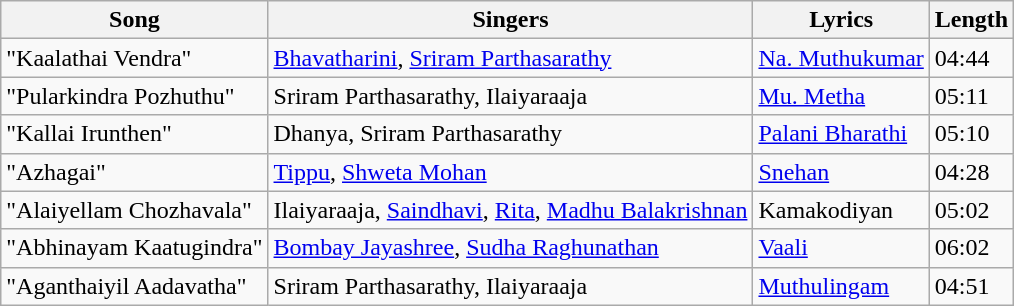<table class="wikitable">
<tr>
<th>Song</th>
<th>Singers</th>
<th>Lyrics</th>
<th>Length</th>
</tr>
<tr>
<td>"Kaalathai Vendra"</td>
<td><a href='#'>Bhavatharini</a>, <a href='#'>Sriram Parthasarathy</a></td>
<td><a href='#'>Na. Muthukumar</a></td>
<td>04:44</td>
</tr>
<tr>
<td>"Pularkindra Pozhuthu"</td>
<td>Sriram Parthasarathy, Ilaiyaraaja</td>
<td><a href='#'>Mu. Metha</a></td>
<td>05:11</td>
</tr>
<tr>
<td>"Kallai Irunthen"</td>
<td>Dhanya, Sriram Parthasarathy</td>
<td><a href='#'>Palani Bharathi</a></td>
<td>05:10</td>
</tr>
<tr>
<td>"Azhagai"</td>
<td><a href='#'>Tippu</a>, <a href='#'>Shweta Mohan</a></td>
<td><a href='#'>Snehan</a></td>
<td>04:28</td>
</tr>
<tr>
<td>"Alaiyellam Chozhavala"</td>
<td>Ilaiyaraaja, <a href='#'>Saindhavi</a>, <a href='#'>Rita</a>, <a href='#'>Madhu Balakrishnan</a></td>
<td>Kamakodiyan</td>
<td>05:02</td>
</tr>
<tr>
<td>"Abhinayam Kaatugindra"</td>
<td><a href='#'>Bombay Jayashree</a>, <a href='#'>Sudha Raghunathan</a></td>
<td><a href='#'>Vaali</a></td>
<td>06:02</td>
</tr>
<tr>
<td>"Aganthaiyil Aadavatha"</td>
<td>Sriram Parthasarathy, Ilaiyaraaja</td>
<td><a href='#'>Muthulingam</a></td>
<td>04:51</td>
</tr>
</table>
